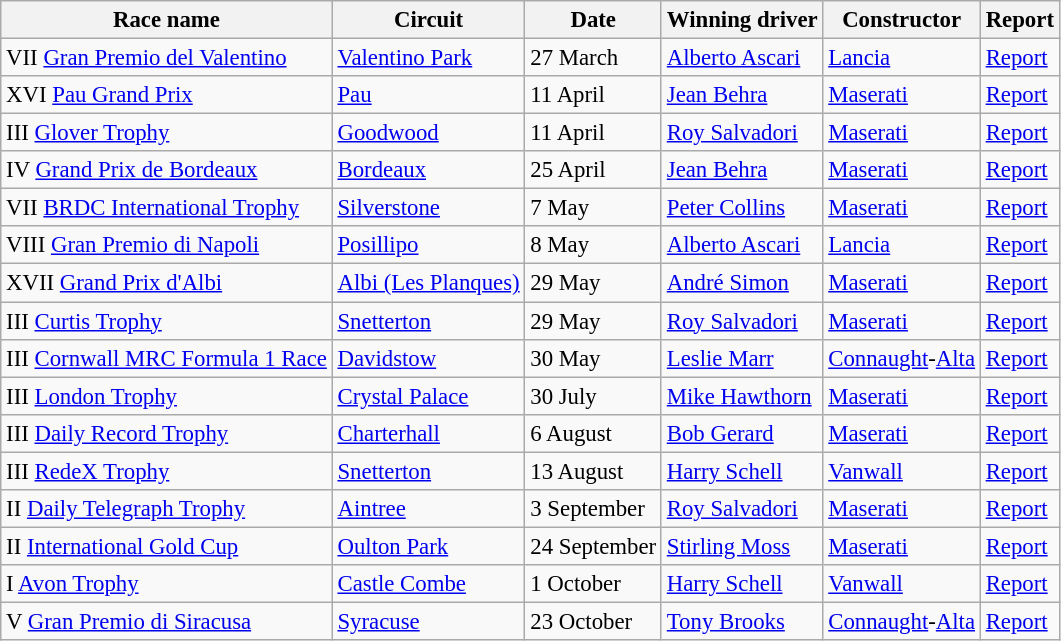<table class="wikitable" style="font-size:95%">
<tr>
<th>Race name</th>
<th>Circuit</th>
<th>Date</th>
<th>Winning driver</th>
<th>Constructor</th>
<th>Report</th>
</tr>
<tr>
<td> VII <a href='#'>Gran Premio del Valentino</a></td>
<td><a href='#'>Valentino Park</a></td>
<td>27 March</td>
<td> <a href='#'>Alberto Ascari</a></td>
<td> <a href='#'>Lancia</a></td>
<td><a href='#'>Report</a></td>
</tr>
<tr>
<td> XVI <a href='#'>Pau Grand Prix</a></td>
<td><a href='#'>Pau</a></td>
<td>11 April</td>
<td> <a href='#'>Jean Behra</a></td>
<td> <a href='#'>Maserati</a></td>
<td><a href='#'>Report</a></td>
</tr>
<tr>
<td> III <a href='#'>Glover Trophy</a></td>
<td><a href='#'>Goodwood</a></td>
<td>11 April</td>
<td> <a href='#'>Roy Salvadori</a></td>
<td> <a href='#'>Maserati</a></td>
<td><a href='#'>Report</a></td>
</tr>
<tr>
<td> IV <a href='#'>Grand Prix de Bordeaux</a></td>
<td><a href='#'>Bordeaux</a></td>
<td>25 April</td>
<td> <a href='#'>Jean Behra</a></td>
<td> <a href='#'>Maserati</a></td>
<td><a href='#'>Report</a></td>
</tr>
<tr>
<td> VII <a href='#'>BRDC International Trophy</a></td>
<td><a href='#'>Silverstone</a></td>
<td>7 May</td>
<td> <a href='#'>Peter Collins</a></td>
<td> <a href='#'>Maserati</a></td>
<td><a href='#'>Report</a></td>
</tr>
<tr>
<td> VIII <a href='#'>Gran Premio di Napoli</a></td>
<td><a href='#'>Posillipo</a></td>
<td>8 May</td>
<td> <a href='#'>Alberto Ascari</a></td>
<td> <a href='#'>Lancia</a></td>
<td><a href='#'>Report</a></td>
</tr>
<tr>
<td> XVII <a href='#'>Grand Prix d'Albi</a></td>
<td><a href='#'>Albi (Les Planques)</a></td>
<td>29 May</td>
<td> <a href='#'>André Simon</a></td>
<td> <a href='#'>Maserati</a></td>
<td><a href='#'>Report</a></td>
</tr>
<tr>
<td> III <a href='#'>Curtis Trophy</a></td>
<td><a href='#'>Snetterton</a></td>
<td>29 May</td>
<td> <a href='#'>Roy Salvadori</a></td>
<td> <a href='#'>Maserati</a></td>
<td><a href='#'>Report</a></td>
</tr>
<tr>
<td> III <a href='#'>Cornwall MRC Formula 1 Race</a></td>
<td><a href='#'>Davidstow</a></td>
<td>30 May</td>
<td> <a href='#'>Leslie Marr</a></td>
<td> <a href='#'>Connaught</a>-<a href='#'>Alta</a></td>
<td><a href='#'>Report</a></td>
</tr>
<tr>
<td> III <a href='#'>London Trophy</a></td>
<td><a href='#'>Crystal Palace</a></td>
<td>30 July</td>
<td> <a href='#'>Mike Hawthorn</a></td>
<td> <a href='#'>Maserati</a></td>
<td><a href='#'>Report</a></td>
</tr>
<tr>
<td> III <a href='#'>Daily Record Trophy</a></td>
<td><a href='#'>Charterhall</a></td>
<td>6 August</td>
<td> <a href='#'>Bob Gerard</a></td>
<td> <a href='#'>Maserati</a></td>
<td><a href='#'>Report</a></td>
</tr>
<tr>
<td> III <a href='#'>RedeX Trophy</a></td>
<td><a href='#'>Snetterton</a></td>
<td>13 August</td>
<td> <a href='#'>Harry Schell</a></td>
<td> <a href='#'>Vanwall</a></td>
<td><a href='#'>Report</a></td>
</tr>
<tr>
<td> II <a href='#'>Daily Telegraph Trophy</a></td>
<td><a href='#'>Aintree</a></td>
<td>3 September</td>
<td> <a href='#'>Roy Salvadori</a></td>
<td> <a href='#'>Maserati</a></td>
<td><a href='#'>Report</a></td>
</tr>
<tr>
<td> II <a href='#'>International Gold Cup</a></td>
<td><a href='#'>Oulton Park</a></td>
<td>24 September</td>
<td> <a href='#'>Stirling Moss</a></td>
<td> <a href='#'>Maserati</a></td>
<td><a href='#'>Report</a></td>
</tr>
<tr>
<td> I <a href='#'>Avon Trophy</a></td>
<td><a href='#'>Castle Combe</a></td>
<td>1 October</td>
<td> <a href='#'>Harry Schell</a></td>
<td> <a href='#'>Vanwall</a></td>
<td><a href='#'>Report</a></td>
</tr>
<tr>
<td> V <a href='#'>Gran Premio di Siracusa</a></td>
<td><a href='#'>Syracuse</a></td>
<td>23 October</td>
<td> <a href='#'>Tony Brooks</a></td>
<td> <a href='#'>Connaught</a>-<a href='#'>Alta</a></td>
<td><a href='#'>Report</a></td>
</tr>
</table>
